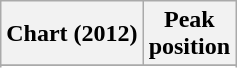<table class="wikitable sortable plainrowheaders">
<tr>
<th scope="col">Chart (2012)</th>
<th scope="col">Peak<br>position</th>
</tr>
<tr>
</tr>
<tr>
</tr>
</table>
